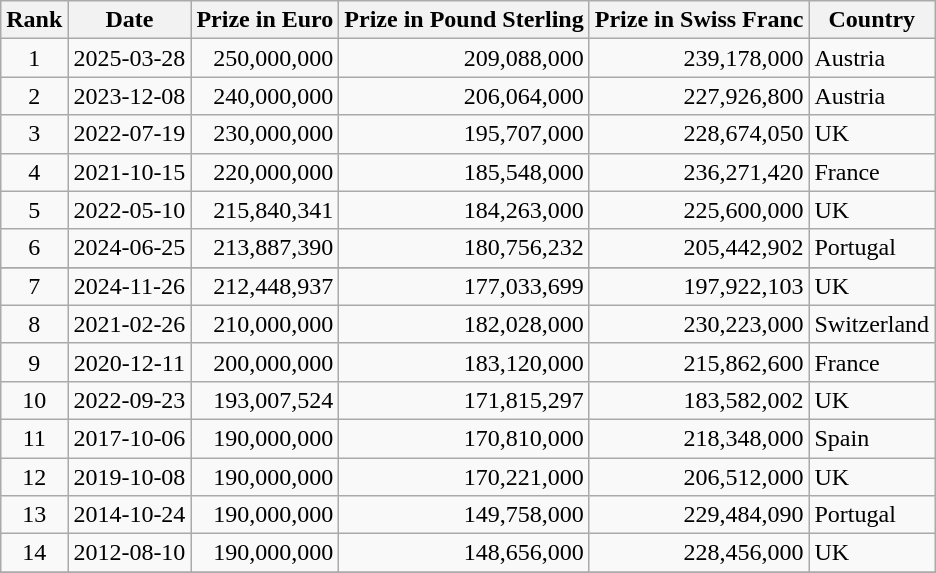<table class="wikitable sortable">
<tr>
<th>Rank</th>
<th>Date</th>
<th>Prize in Euro</th>
<th>Prize in Pound Sterling</th>
<th>Prize in Swiss Franc</th>
<th>Country</th>
</tr>
<tr>
<td align=center>1</td>
<td align=center>2025-03-28</td>
<td align=right>250,000,000</td>
<td align=right>209,088,000</td>
<td align=right>239,178,000</td>
<td>Austria</td>
</tr>
<tr>
<td align=center>2</td>
<td align=center>2023-12-08</td>
<td align=right>240,000,000</td>
<td align=right>206,064,000</td>
<td align=right>227,926,800</td>
<td>Austria</td>
</tr>
<tr>
<td align=center>3</td>
<td align=center>2022-07-19</td>
<td align=right>230,000,000</td>
<td align=right>195,707,000</td>
<td align=right>228,674,050</td>
<td>UK</td>
</tr>
<tr>
<td align=center>4</td>
<td align=center>2021-10-15</td>
<td align=right>220,000,000</td>
<td align=right>185,548,000</td>
<td align=right>236,271,420</td>
<td>France</td>
</tr>
<tr>
<td align=center>5</td>
<td align=center>2022-05-10</td>
<td align=right>215,840,341</td>
<td align=right>184,263,000</td>
<td align=right>225,600,000</td>
<td>UK</td>
</tr>
<tr>
<td align=center>6</td>
<td align=center>2024-06-25</td>
<td align=right>213,887,390</td>
<td align=right>180,756,232</td>
<td align=right>205,442,902</td>
<td>Portugal</td>
</tr>
<tr>
</tr>
<tr>
<td align=center>7</td>
<td align=center>2024-11-26</td>
<td align=right>212,448,937</td>
<td align=right>177,033,699</td>
<td align=right>197,922,103</td>
<td>UK</td>
</tr>
<tr>
<td align=center>8</td>
<td align=center>2021-02-26</td>
<td align=right>210,000,000</td>
<td align=right>182,028,000</td>
<td align=right>230,223,000</td>
<td>Switzerland</td>
</tr>
<tr>
<td align=center>9</td>
<td align=center>2020-12-11</td>
<td align=right>200,000,000</td>
<td align=right>183,120,000</td>
<td align=right>215,862,600</td>
<td>France</td>
</tr>
<tr>
<td align=center>10</td>
<td align=center>2022-09-23</td>
<td align=right>193,007,524</td>
<td align=right>171,815,297</td>
<td align=right>183,582,002</td>
<td>UK</td>
</tr>
<tr>
<td align=center>11</td>
<td align=center>2017-10-06</td>
<td align=right>190,000,000</td>
<td align=right>170,810,000</td>
<td align=right>218,348,000</td>
<td>Spain</td>
</tr>
<tr>
<td align=center>12</td>
<td align=center>2019-10-08</td>
<td align=right>190,000,000</td>
<td align=right>170,221,000</td>
<td align=right>206,512,000</td>
<td>UK</td>
</tr>
<tr>
<td align=center>13</td>
<td align=center>2014-10-24</td>
<td align=right>190,000,000</td>
<td align=right>149,758,000</td>
<td align=right>229,484,090</td>
<td>Portugal</td>
</tr>
<tr>
<td align=center>14</td>
<td align=center>2012-08-10</td>
<td align=right>190,000,000</td>
<td align=right>148,656,000</td>
<td align=right>228,456,000</td>
<td>UK</td>
</tr>
<tr>
</tr>
</table>
